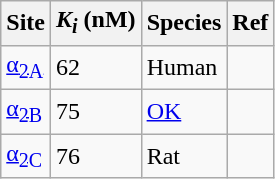<table class="wikitable">
<tr>
<th>Site</th>
<th><em>K<sub>i</sub></em>  (nM)</th>
<th>Species</th>
<th>Ref</th>
</tr>
<tr>
<td><a href='#'>α<sub>2A</sub></a></td>
<td>62</td>
<td>Human</td>
<td></td>
</tr>
<tr>
<td><a href='#'>α<sub>2B</sub></a></td>
<td>75</td>
<td><a href='#'>OK</a></td>
<td></td>
</tr>
<tr>
<td><a href='#'>α<sub>2C</sub></a></td>
<td>76</td>
<td>Rat</td>
<td></td>
</tr>
</table>
